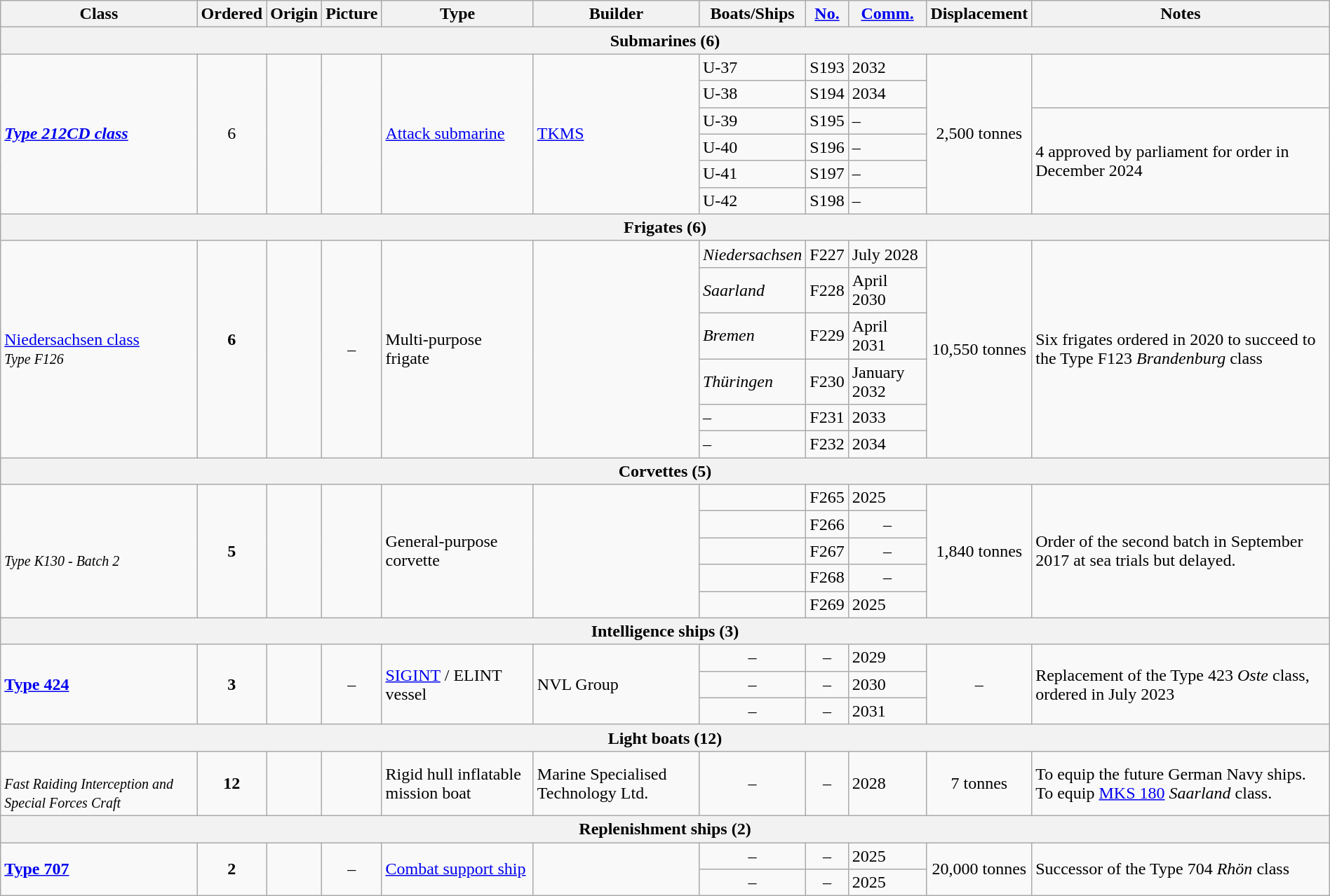<table class="wikitable" style="margin:auto; width:100%;">
<tr>
<th>Class</th>
<th style="text-align:center">Ordered</th>
<th style="text-align:center">Origin</th>
<th style="text-align:center">Picture</th>
<th style="text-align:center">Type</th>
<th style="text-align:center">Builder</th>
<th style="text-align:center">Boats/Ships</th>
<th style="text-align:center"><a href='#'>No.</a></th>
<th style="text-align:center"><a href='#'>Comm.</a></th>
<th style="text-align:center">Displacement</th>
<th>Notes</th>
</tr>
<tr>
<th colspan="11">Submarines (6)</th>
</tr>
<tr>
<td rowspan="6"><a href='#'><strong><em>Type 212CD<em> class<strong></a></td>
<td rowspan="6" style="text-align: center"></strong>6<strong></td>
<td rowspan="6"></td>
<td rowspan="6"></td>
<td rowspan="6"><a href='#'>Attack submarine</a></td>
<td rowspan="6"><a href='#'>TKMS</a></td>
<td></em>U-37<em></td>
<td>S193</td>
<td>2032</td>
<td rowspan="6" align="center">2,500 tonnes</td>
<td rowspan="2"></td>
</tr>
<tr>
<td></em>U-38<em></td>
<td>S194</td>
<td>2034</td>
</tr>
<tr>
<td></em>U-39<em></td>
<td>S195</td>
<td>–</td>
<td rowspan="4">4 approved by parliament for order in December 2024</td>
</tr>
<tr>
<td></em>U-40<em></td>
<td>S196</td>
<td>–</td>
</tr>
<tr>
<td></em>U-41<em></td>
<td>S197</td>
<td>–</td>
</tr>
<tr>
<td></em>U-42<em></td>
<td>S198</td>
<td>–</td>
</tr>
<tr>
<th colspan="11">Frigates (6)</th>
</tr>
<tr>
<td rowspan="6"><a href='#'></em></strong>Niedersachsen</em> class</strong></a><br><small><em>Type F126</em></small></td>
<td rowspan="6" style="text-align: center;"><strong>6</strong><br><strong><br></strong></td>
<td rowspan="6"><br></td>
<td rowspan="6" style="text-align: center">–</td>
<td rowspan="6">Multi-purpose frigate</td>
<td rowspan="6"></td>
<td><em>Niedersachsen</em></td>
<td>F227</td>
<td>July 2028</td>
<td rowspan="6" align="center">10,550 tonnes</td>
<td rowspan="6">Six frigates ordered in 2020 to succeed to the Type F123 <em>Brandenburg</em> class</td>
</tr>
<tr>
<td><em>Saarland</em></td>
<td>F228</td>
<td>April 2030</td>
</tr>
<tr>
<td><em>Bremen</em></td>
<td>F229</td>
<td>April 2031</td>
</tr>
<tr>
<td><em>Thüringen</em></td>
<td>F230</td>
<td>January 2032</td>
</tr>
<tr>
<td>–</td>
<td>F231</td>
<td>2033</td>
</tr>
<tr>
<td>–</td>
<td>F232</td>
<td>2034</td>
</tr>
<tr>
<th colspan="11">Corvettes (5)</th>
</tr>
<tr>
<td rowspan="5"><strong></strong><br><small><em>Type K130 - Batch 2</em></small></td>
<td rowspan="5" style="text-align: center"><strong>5</strong></td>
<td rowspan="5"></td>
<td rowspan="5"></td>
<td rowspan="5">General-purpose corvette</td>
<td rowspan="5"></td>
<td></td>
<td>F265</td>
<td>2025</td>
<td rowspan="5" align="center">1,840 tonnes</td>
<td rowspan="5">Order of the second batch in September 2017 at sea trials but delayed.</td>
</tr>
<tr>
<td></td>
<td>F266</td>
<td style="text-align: center">–</td>
</tr>
<tr>
<td></td>
<td>F267</td>
<td style="text-align: center">–</td>
</tr>
<tr>
<td></td>
<td>F268</td>
<td style="text-align: center">–</td>
</tr>
<tr>
<td></td>
<td>F269</td>
<td>2025</td>
</tr>
<tr>
<th colspan="11">Intelligence ships (3)</th>
</tr>
<tr>
<td rowspan="3"><a href='#'><strong>Type 424</strong></a></td>
<td rowspan="3" style="text-align: center"><strong>3</strong></td>
<td rowspan="3"></td>
<td rowspan="3" style="text-align: center;">–</td>
<td rowspan="3"><a href='#'>SIGINT</a> / ELINT vessel</td>
<td rowspan="3">NVL Group</td>
<td style="text-align: center;">–</td>
<td style="text-align: center;">–</td>
<td>2029</td>
<td rowspan="3" style="text-align: center;">–</td>
<td rowspan="3">Replacement of the Type 423 <em>Oste</em> class, ordered in July 2023</td>
</tr>
<tr>
<td style="text-align: center;">–</td>
<td style="text-align: center;">–</td>
<td>2030</td>
</tr>
<tr>
<td style="text-align: center;">–</td>
<td style="text-align: center;">–</td>
<td>2031</td>
</tr>
<tr>
<th colspan="11">Light boats (12)</th>
</tr>
<tr>
<td><strong></strong><br><small><em>Fast Raiding Interception and Special Forces Craft</em></small></td>
<td style="text-align: center;"><strong>12</strong></td>
<td></td>
<td></td>
<td>Rigid hull inflatable mission boat</td>
<td>Marine Specialised Technology Ltd.</td>
<td style="text-align: center;">–</td>
<td style="text-align: center;">–</td>
<td>2028</td>
<td align="center">7 tonnes</td>
<td>To equip the future German Navy ships.<br>To equip <a href='#'>MKS 180</a> <em>Saarland</em> class.</td>
</tr>
<tr>
<th colspan="11">Replenishment ships (2)</th>
</tr>
<tr>
<td rowspan="2"><a href='#'><strong>Type 707</strong></a></td>
<td rowspan="2" style="text-align: center"><strong>2</strong></td>
<td rowspan="2"></td>
<td rowspan="2" style="text-align: center">–</td>
<td rowspan="2"><a href='#'>Combat support ship</a></td>
<td rowspan="2"></td>
<td style="text-align: center;">–</td>
<td style="text-align: center;">–</td>
<td>2025</td>
<td rowspan="2" align="center">20,000 tonnes</td>
<td rowspan="2">Successor of the Type 704 <em>Rhön</em> class</td>
</tr>
<tr>
<td style="text-align: center;">–</td>
<td style="text-align: center;">–</td>
<td>2025</td>
</tr>
</table>
